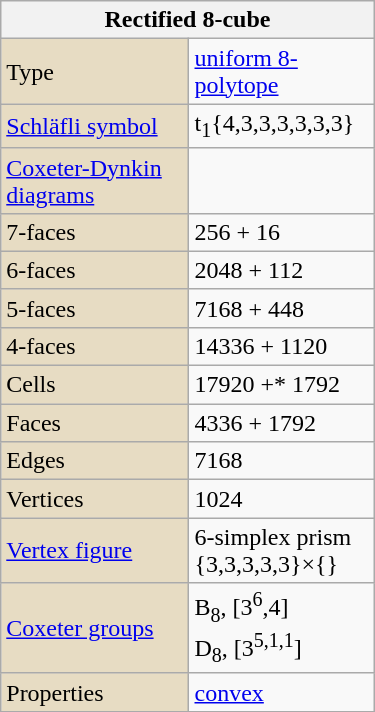<table class="wikitable" align="right" style="margin-left:10px" width="250">
<tr>
<th bgcolor=#e7dcc3 colspan=2>Rectified 8-cube</th>
</tr>
<tr>
<td bgcolor=#e7dcc3>Type</td>
<td><a href='#'>uniform 8-polytope</a></td>
</tr>
<tr>
<td bgcolor=#e7dcc3><a href='#'>Schläfli symbol</a></td>
<td>t<sub>1</sub>{4,3,3,3,3,3,3}</td>
</tr>
<tr>
<td bgcolor=#e7dcc3><a href='#'>Coxeter-Dynkin diagrams</a></td>
<td><br></td>
</tr>
<tr>
<td bgcolor=#e7dcc3>7-faces</td>
<td>256 + 16</td>
</tr>
<tr>
<td bgcolor=#e7dcc3>6-faces</td>
<td>2048 + 112</td>
</tr>
<tr>
<td bgcolor=#e7dcc3>5-faces</td>
<td>7168 + 448</td>
</tr>
<tr>
<td bgcolor=#e7dcc3>4-faces</td>
<td>14336 + 1120</td>
</tr>
<tr>
<td bgcolor=#e7dcc3>Cells</td>
<td>17920 +* 1792</td>
</tr>
<tr>
<td bgcolor=#e7dcc3>Faces</td>
<td>4336 + 1792</td>
</tr>
<tr>
<td bgcolor=#e7dcc3>Edges</td>
<td>7168</td>
</tr>
<tr>
<td bgcolor=#e7dcc3>Vertices</td>
<td>1024</td>
</tr>
<tr>
<td bgcolor=#e7dcc3><a href='#'>Vertex figure</a></td>
<td>6-simplex prism<br>{3,3,3,3,3}×{}</td>
</tr>
<tr>
<td bgcolor=#e7dcc3><a href='#'>Coxeter groups</a></td>
<td>B<sub>8</sub>, [3<sup>6</sup>,4]<br>D<sub>8</sub>, [3<sup>5,1,1</sup>]</td>
</tr>
<tr>
<td bgcolor=#e7dcc3>Properties</td>
<td><a href='#'>convex</a></td>
</tr>
</table>
